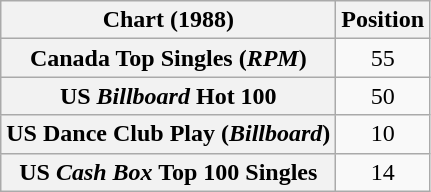<table class="wikitable sortable plainrowheaders" style="text-align:center">
<tr>
<th scope="col">Chart (1988)</th>
<th scope="col">Position</th>
</tr>
<tr>
<th scope="row">Canada Top Singles (<em>RPM</em>)</th>
<td>55</td>
</tr>
<tr>
<th scope="row">US <em>Billboard</em> Hot 100</th>
<td>50</td>
</tr>
<tr>
<th scope="row">US Dance Club Play (<em>Billboard</em>)</th>
<td>10</td>
</tr>
<tr>
<th scope="row">US <em>Cash Box</em> Top 100 Singles</th>
<td>14</td>
</tr>
</table>
